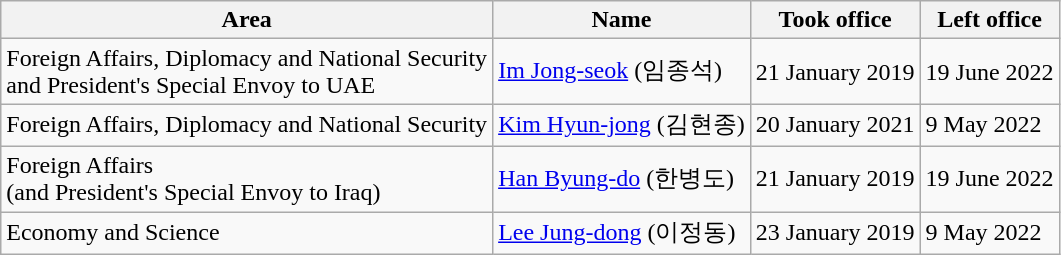<table class="wikitable">
<tr>
<th>Area</th>
<th>Name</th>
<th>Took office</th>
<th>Left office</th>
</tr>
<tr>
<td>Foreign Affairs, Diplomacy and National Security<br>and President's Special Envoy to UAE</td>
<td><a href='#'>Im Jong-seok</a> (임종석)</td>
<td>21 January 2019</td>
<td>19 June 2022</td>
</tr>
<tr>
<td>Foreign Affairs, Diplomacy and National Security</td>
<td><a href='#'>Kim Hyun-jong</a> (김현종)</td>
<td>20 January 2021</td>
<td>9 May 2022</td>
</tr>
<tr>
<td>Foreign Affairs<br>(and President's Special Envoy to Iraq)</td>
<td><a href='#'>Han Byung-do</a> (한병도)</td>
<td>21 January 2019</td>
<td>19 June 2022</td>
</tr>
<tr>
<td>Economy and Science</td>
<td><a href='#'>Lee Jung-dong</a> (이정동)</td>
<td>23 January 2019</td>
<td>9 May 2022</td>
</tr>
</table>
